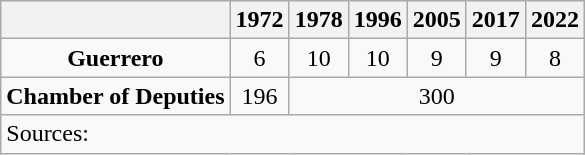<table class="wikitable" style="text-align: center">
<tr>
<th></th>
<th>1972</th>
<th>1978</th>
<th>1996</th>
<th>2005</th>
<th>2017</th>
<th>2022</th>
</tr>
<tr>
<td><strong>Guerrero</strong></td>
<td>6</td>
<td>10</td>
<td>10</td>
<td>9</td>
<td>9</td>
<td>8</td>
</tr>
<tr>
<td><strong>Chamber of Deputies</strong></td>
<td>196</td>
<td colspan=5>300</td>
</tr>
<tr>
<td colspan=7 style="text-align: left">Sources: </td>
</tr>
</table>
